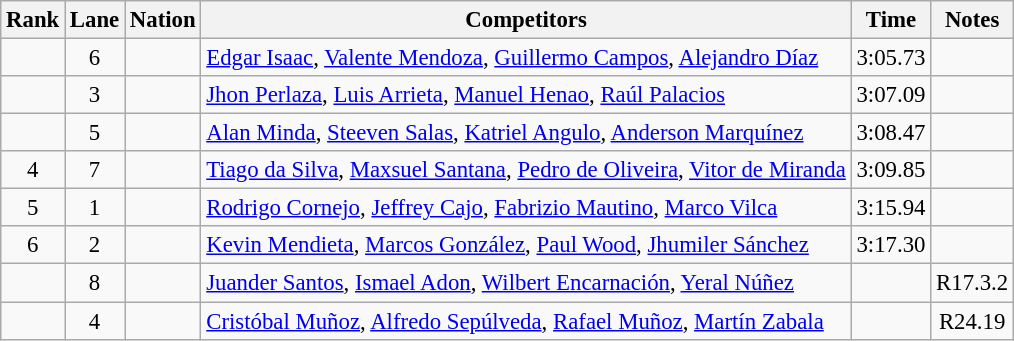<table class="wikitable sortable" style="text-align:center; font-size:95%">
<tr>
<th>Rank</th>
<th>Lane</th>
<th>Nation</th>
<th>Competitors</th>
<th>Time</th>
<th>Notes</th>
</tr>
<tr>
<td></td>
<td>6</td>
<td align=left></td>
<td align=left><a href='#'>Edgar Isaac</a>, <a href='#'>Valente Mendoza</a>, <a href='#'>Guillermo Campos</a>, <a href='#'>Alejandro Díaz</a></td>
<td>3:05.73</td>
<td></td>
</tr>
<tr>
<td></td>
<td>3</td>
<td align=left></td>
<td align=left><a href='#'>Jhon Perlaza</a>, <a href='#'>Luis Arrieta</a>, <a href='#'>Manuel Henao</a>, <a href='#'>Raúl Palacios</a></td>
<td>3:07.09</td>
<td><strong></strong></td>
</tr>
<tr>
<td></td>
<td>5</td>
<td align=left></td>
<td align=left><a href='#'>Alan Minda</a>, <a href='#'>Steeven Salas</a>, <a href='#'>Katriel Angulo</a>, <a href='#'>Anderson Marquínez</a></td>
<td>3:08.47</td>
<td></td>
</tr>
<tr>
<td>4</td>
<td>7</td>
<td align=left></td>
<td align=left><a href='#'>Tiago da Silva</a>, <a href='#'>Maxsuel Santana</a>, <a href='#'>Pedro de Oliveira</a>, <a href='#'>Vitor de Miranda</a></td>
<td>3:09.85</td>
<td></td>
</tr>
<tr>
<td>5</td>
<td>1</td>
<td align=left></td>
<td align=left><a href='#'>Rodrigo Cornejo</a>, <a href='#'>Jeffrey Cajo</a>, <a href='#'>Fabrizio Mautino</a>, <a href='#'>Marco Vilca</a></td>
<td>3:15.94</td>
<td></td>
</tr>
<tr>
<td>6</td>
<td>2</td>
<td align=left></td>
<td align=left><a href='#'>Kevin Mendieta</a>, <a href='#'>Marcos González</a>, <a href='#'>Paul Wood</a>, <a href='#'>Jhumiler Sánchez</a></td>
<td>3:17.30</td>
<td></td>
</tr>
<tr>
<td></td>
<td>8</td>
<td align=left></td>
<td align=left><a href='#'>Juander Santos</a>, <a href='#'>Ismael Adon</a>, <a href='#'>Wilbert Encarnación</a>, <a href='#'>Yeral Núñez</a></td>
<td></td>
<td>R17.3.2</td>
</tr>
<tr>
<td></td>
<td>4</td>
<td align=left></td>
<td align=left><a href='#'>Cristóbal Muñoz</a>, <a href='#'>Alfredo Sepúlveda</a>, <a href='#'>Rafael Muñoz</a>, <a href='#'>Martín Zabala</a></td>
<td></td>
<td>R24.19</td>
</tr>
</table>
